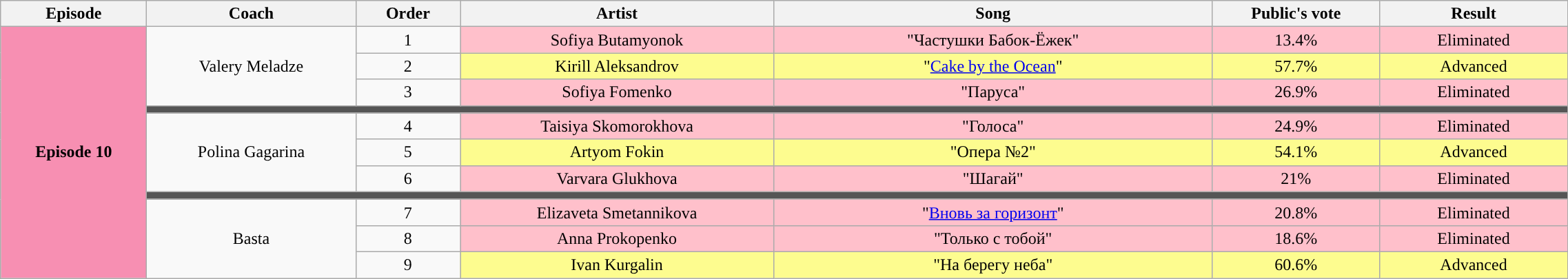<table class="wikitable" style="text-align:center; width:120%;">
<tr>
<th style="width:07%;">Episode</th>
<th style="width:10%;">Coach</th>
<th style="width:05%;">Order</th>
<th style="width:15%;">Artist</th>
<th style="width:21%;">Song</th>
<th style="width:08%;">Public's vote</th>
<th style="width:09%;">Result</th>
</tr>
<tr>
<th rowspan=11 style="background:#f78fb2;">Episode 10 <br>  </th>
<td rowspan=3>Valery Meladze</td>
<td>1</td>
<td style="background:pink;">Sofiya Butamyonok</td>
<td style="background:pink;">"Частушки Бабок-Ёжек"</td>
<td style="background:pink;">13.4%</td>
<td style="background:pink;">Eliminated</td>
</tr>
<tr>
<td>2</td>
<td style="background:#fdfc8f;">Kirill Aleksandrov</td>
<td style="background:#fdfc8f;">"<a href='#'>Cake by the Ocean</a>"</td>
<td style="background:#fdfc8f;">57.7%</td>
<td style="background:#fdfc8f;">Advanced</td>
</tr>
<tr>
<td>3</td>
<td style="background:pink;">Sofiya Fomenko</td>
<td style="background:pink;">"Паруса"</td>
<td style="background:pink;">26.9%</td>
<td style="background:pink;">Eliminated</td>
</tr>
<tr>
<td colspan=6 style="background:#555555;"></td>
</tr>
<tr>
<td rowspan=3>Polina Gagarina</td>
<td>4</td>
<td style="background:pink;">Taisiya Skomorokhova</td>
<td style="background:pink;">"Голоса"</td>
<td style="background:pink;">24.9%</td>
<td style="background:pink;">Eliminated</td>
</tr>
<tr>
<td>5</td>
<td style="background:#fdfc8f;">Artyom Fokin</td>
<td style="background:#fdfc8f;">"Опера №2"</td>
<td style="background:#fdfc8f;">54.1%</td>
<td style="background:#fdfc8f;">Advanced</td>
</tr>
<tr>
<td>6</td>
<td style="background:pink;">Varvara Glukhova</td>
<td style="background:pink;">"Шагай"</td>
<td style="background:pink;">21%</td>
<td style="background:pink;">Eliminated</td>
</tr>
<tr>
<td colspan=6 style="background:#555555;"></td>
</tr>
<tr>
<td rowspan=3>Basta</td>
<td>7</td>
<td style="background:pink;">Elizaveta Smetannikova</td>
<td style="background:pink;">"<a href='#'>Вновь за горизонт</a>"</td>
<td style="background:pink;">20.8%</td>
<td style="background:pink;">Eliminated</td>
</tr>
<tr>
<td>8</td>
<td style="background:pink;">Anna Prokopenko</td>
<td style="background:pink;">"Только с тобой"</td>
<td style="background:pink;">18.6%</td>
<td style="background:pink;">Eliminated</td>
</tr>
<tr>
<td>9</td>
<td style="background:#fdfc8f;">Ivan Kurgalin</td>
<td style="background:#fdfc8f;">"На берегу неба"</td>
<td style="background:#fdfc8f;">60.6%</td>
<td style="background:#fdfc8f;">Advanced</td>
</tr>
</table>
